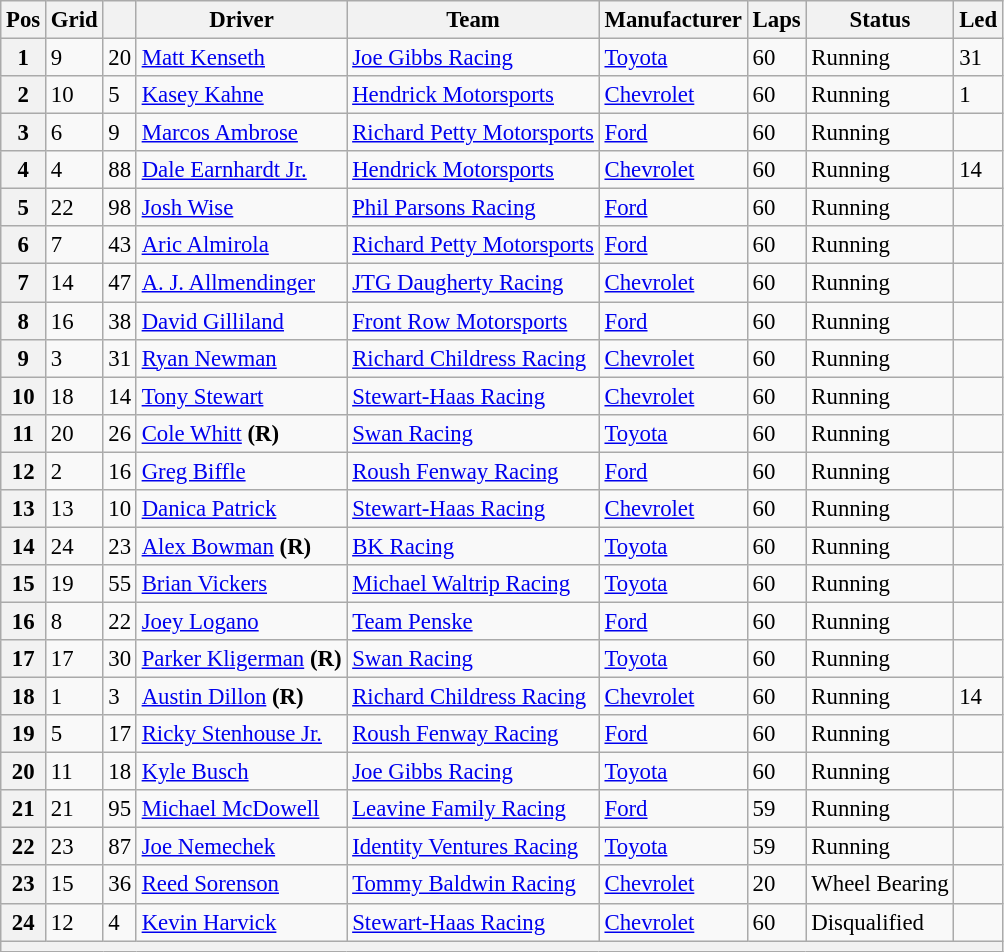<table class="wikitable" style="font-size:95%">
<tr>
<th>Pos</th>
<th>Grid</th>
<th></th>
<th>Driver</th>
<th>Team</th>
<th>Manufacturer</th>
<th>Laps</th>
<th>Status</th>
<th>Led</th>
</tr>
<tr>
<th>1</th>
<td>9</td>
<td>20</td>
<td><a href='#'>Matt Kenseth</a></td>
<td><a href='#'>Joe Gibbs Racing</a></td>
<td><a href='#'>Toyota</a></td>
<td>60</td>
<td>Running</td>
<td>31</td>
</tr>
<tr>
<th>2</th>
<td>10</td>
<td>5</td>
<td><a href='#'>Kasey Kahne</a></td>
<td><a href='#'>Hendrick Motorsports</a></td>
<td><a href='#'>Chevrolet</a></td>
<td>60</td>
<td>Running</td>
<td>1</td>
</tr>
<tr>
<th>3</th>
<td>6</td>
<td>9</td>
<td><a href='#'>Marcos Ambrose</a></td>
<td><a href='#'>Richard Petty Motorsports</a></td>
<td><a href='#'>Ford</a></td>
<td>60</td>
<td>Running</td>
<td></td>
</tr>
<tr>
<th>4</th>
<td>4</td>
<td>88</td>
<td><a href='#'>Dale Earnhardt Jr.</a></td>
<td><a href='#'>Hendrick Motorsports</a></td>
<td><a href='#'>Chevrolet</a></td>
<td>60</td>
<td>Running</td>
<td>14</td>
</tr>
<tr>
<th>5</th>
<td>22</td>
<td>98</td>
<td><a href='#'>Josh Wise</a></td>
<td><a href='#'>Phil Parsons Racing</a></td>
<td><a href='#'>Ford</a></td>
<td>60</td>
<td>Running</td>
<td></td>
</tr>
<tr>
<th>6</th>
<td>7</td>
<td>43</td>
<td><a href='#'>Aric Almirola</a></td>
<td><a href='#'>Richard Petty Motorsports</a></td>
<td><a href='#'>Ford</a></td>
<td>60</td>
<td>Running</td>
<td></td>
</tr>
<tr>
<th>7</th>
<td>14</td>
<td>47</td>
<td><a href='#'>A. J. Allmendinger</a></td>
<td><a href='#'>JTG Daugherty Racing</a></td>
<td><a href='#'>Chevrolet</a></td>
<td>60</td>
<td>Running</td>
<td></td>
</tr>
<tr>
<th>8</th>
<td>16</td>
<td>38</td>
<td><a href='#'>David Gilliland</a></td>
<td><a href='#'>Front Row Motorsports</a></td>
<td><a href='#'>Ford</a></td>
<td>60</td>
<td>Running</td>
<td></td>
</tr>
<tr>
<th>9</th>
<td>3</td>
<td>31</td>
<td><a href='#'>Ryan Newman</a></td>
<td><a href='#'>Richard Childress Racing</a></td>
<td><a href='#'>Chevrolet</a></td>
<td>60</td>
<td>Running</td>
<td></td>
</tr>
<tr>
<th>10</th>
<td>18</td>
<td>14</td>
<td><a href='#'>Tony Stewart</a></td>
<td><a href='#'>Stewart-Haas Racing</a></td>
<td><a href='#'>Chevrolet</a></td>
<td>60</td>
<td>Running</td>
<td></td>
</tr>
<tr>
<th>11</th>
<td>20</td>
<td>26</td>
<td><a href='#'>Cole Whitt</a> <strong>(R)</strong></td>
<td><a href='#'>Swan Racing</a></td>
<td><a href='#'>Toyota</a></td>
<td>60</td>
<td>Running</td>
<td></td>
</tr>
<tr>
<th>12</th>
<td>2</td>
<td>16</td>
<td><a href='#'>Greg Biffle</a></td>
<td><a href='#'>Roush Fenway Racing</a></td>
<td><a href='#'>Ford</a></td>
<td>60</td>
<td>Running</td>
<td></td>
</tr>
<tr>
<th>13</th>
<td>13</td>
<td>10</td>
<td><a href='#'>Danica Patrick</a></td>
<td><a href='#'>Stewart-Haas Racing</a></td>
<td><a href='#'>Chevrolet</a></td>
<td>60</td>
<td>Running</td>
<td></td>
</tr>
<tr>
<th>14</th>
<td>24</td>
<td>23</td>
<td><a href='#'>Alex Bowman</a> <strong>(R)</strong></td>
<td><a href='#'>BK Racing</a></td>
<td><a href='#'>Toyota</a></td>
<td>60</td>
<td>Running</td>
<td></td>
</tr>
<tr>
<th>15</th>
<td>19</td>
<td>55</td>
<td><a href='#'>Brian Vickers</a></td>
<td><a href='#'>Michael Waltrip Racing</a></td>
<td><a href='#'>Toyota</a></td>
<td>60</td>
<td>Running</td>
<td></td>
</tr>
<tr>
<th>16</th>
<td>8</td>
<td>22</td>
<td><a href='#'>Joey Logano</a></td>
<td><a href='#'>Team Penske</a></td>
<td><a href='#'>Ford</a></td>
<td>60</td>
<td>Running</td>
<td></td>
</tr>
<tr>
<th>17</th>
<td>17</td>
<td>30</td>
<td><a href='#'>Parker Kligerman</a> <strong>(R)</strong></td>
<td><a href='#'>Swan Racing</a></td>
<td><a href='#'>Toyota</a></td>
<td>60</td>
<td>Running</td>
<td></td>
</tr>
<tr>
<th>18</th>
<td>1</td>
<td>3</td>
<td><a href='#'>Austin Dillon</a> <strong>(R)</strong></td>
<td><a href='#'>Richard Childress Racing</a></td>
<td><a href='#'>Chevrolet</a></td>
<td>60</td>
<td>Running</td>
<td>14</td>
</tr>
<tr>
<th>19</th>
<td>5</td>
<td>17</td>
<td><a href='#'>Ricky Stenhouse Jr.</a></td>
<td><a href='#'>Roush Fenway Racing</a></td>
<td><a href='#'>Ford</a></td>
<td>60</td>
<td>Running</td>
<td></td>
</tr>
<tr>
<th>20</th>
<td>11</td>
<td>18</td>
<td><a href='#'>Kyle Busch</a></td>
<td><a href='#'>Joe Gibbs Racing</a></td>
<td><a href='#'>Toyota</a></td>
<td>60</td>
<td>Running</td>
<td></td>
</tr>
<tr>
<th>21</th>
<td>21</td>
<td>95</td>
<td><a href='#'>Michael McDowell</a></td>
<td><a href='#'>Leavine Family Racing</a></td>
<td><a href='#'>Ford</a></td>
<td>59</td>
<td>Running</td>
<td></td>
</tr>
<tr>
<th>22</th>
<td>23</td>
<td>87</td>
<td><a href='#'>Joe Nemechek</a></td>
<td><a href='#'>Identity Ventures Racing</a></td>
<td><a href='#'>Toyota</a></td>
<td>59</td>
<td>Running</td>
<td></td>
</tr>
<tr>
<th>23</th>
<td>15</td>
<td>36</td>
<td><a href='#'>Reed Sorenson</a></td>
<td><a href='#'>Tommy Baldwin Racing</a></td>
<td><a href='#'>Chevrolet</a></td>
<td>20</td>
<td>Wheel Bearing</td>
<td></td>
</tr>
<tr>
<th>24</th>
<td>12</td>
<td>4</td>
<td><a href='#'>Kevin Harvick</a></td>
<td><a href='#'>Stewart-Haas Racing</a></td>
<td><a href='#'>Chevrolet</a></td>
<td>60</td>
<td>Disqualified</td>
<td></td>
</tr>
<tr>
<th colspan="9"></th>
</tr>
</table>
